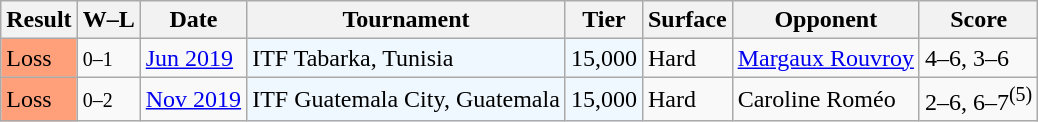<table class="sortable wikitable">
<tr>
<th>Result</th>
<th class="unsortable">W–L</th>
<th>Date</th>
<th>Tournament</th>
<th>Tier</th>
<th>Surface</th>
<th>Opponent</th>
<th class="unsortable">Score</th>
</tr>
<tr>
<td style=background:#FFA07A>Loss</td>
<td><small>0–1</small></td>
<td><a href='#'>Jun 2019</a></td>
<td style="background:#f0f8ff;">ITF Tabarka, Tunisia</td>
<td style="background:#f0f8ff;">15,000</td>
<td>Hard</td>
<td> <a href='#'>Margaux Rouvroy</a></td>
<td>4–6, 3–6</td>
</tr>
<tr>
<td style=background:#FFA07A>Loss</td>
<td><small>0–2</small></td>
<td><a href='#'>Nov 2019</a></td>
<td style="background:#f0f8ff;">ITF Guatemala City, Guatemala</td>
<td style="background:#f0f8ff;">15,000</td>
<td>Hard</td>
<td> Caroline Roméo</td>
<td>2–6, 6–7<sup>(5)</sup></td>
</tr>
</table>
